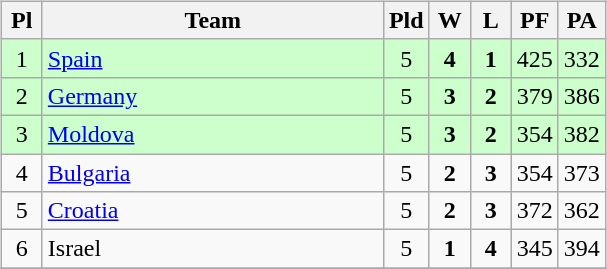<table>
<tr>
<td width="50%"><br><table class="wikitable" style="text-align: center;">
<tr>
<th width=20>Pl</th>
<th width=220>Team</th>
<th width=20>Pld</th>
<th width=20>W</th>
<th width=20>L</th>
<th width=20>PF</th>
<th width=20>PA</th>
</tr>
<tr bgcolor=ccffcc>
<td>1</td>
<td align="left"> <a href='#'>Spain</a></td>
<td>5</td>
<td><strong>4</strong></td>
<td><strong>1</strong></td>
<td>425</td>
<td>332</td>
</tr>
<tr bgcolor=ccffcc>
<td>2</td>
<td align="left"> <a href='#'>Germany</a></td>
<td>5</td>
<td><strong>3</strong></td>
<td><strong>2</strong></td>
<td>379</td>
<td>386</td>
</tr>
<tr bgcolor=ccffcc>
<td>3</td>
<td align="left"> <a href='#'>Moldova</a></td>
<td>5</td>
<td><strong>3</strong></td>
<td><strong>2</strong></td>
<td>354</td>
<td>382</td>
</tr>
<tr>
<td>4</td>
<td align="left"> <a href='#'>Bulgaria</a></td>
<td>5</td>
<td><strong>2</strong></td>
<td><strong>3</strong></td>
<td>354</td>
<td>373</td>
</tr>
<tr>
<td>5</td>
<td align="left"> <a href='#'>Croatia</a></td>
<td>5</td>
<td><strong>2</strong></td>
<td><strong>3</strong></td>
<td>372</td>
<td>362</td>
</tr>
<tr>
<td>6</td>
<td align="left"> Israel</td>
<td>5</td>
<td><strong>1</strong></td>
<td><strong>4</strong></td>
<td>345</td>
<td>394</td>
</tr>
<tr>
</tr>
</table>
</td>
</tr>
</table>
